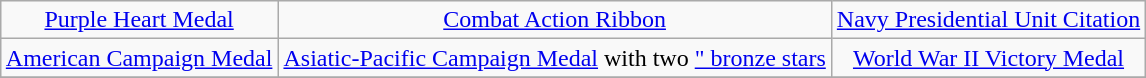<table class="wikitable" style="margin:1em auto; text-align:center;">
<tr>
<td><a href='#'>Purple Heart Medal</a></td>
<td><a href='#'>Combat Action Ribbon</a></td>
<td><a href='#'>Navy Presidential Unit Citation</a></td>
</tr>
<tr>
<td><a href='#'>American Campaign Medal</a></td>
<td><a href='#'>Asiatic-Pacific Campaign Medal</a> with two <a href='#'>" bronze stars</a></td>
<td><a href='#'>World War II Victory Medal</a></td>
</tr>
<tr>
</tr>
</table>
